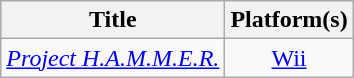<table class="wikitable" width="auto">
<tr>
<th>Title</th>
<th>Platform(s)</th>
</tr>
<tr>
<td style="text-align:left;"><em><a href='#'>Project H.A.M.M.E.R.</a></em></td>
<td style="text-align:center;"><a href='#'>Wii</a></td>
</tr>
</table>
